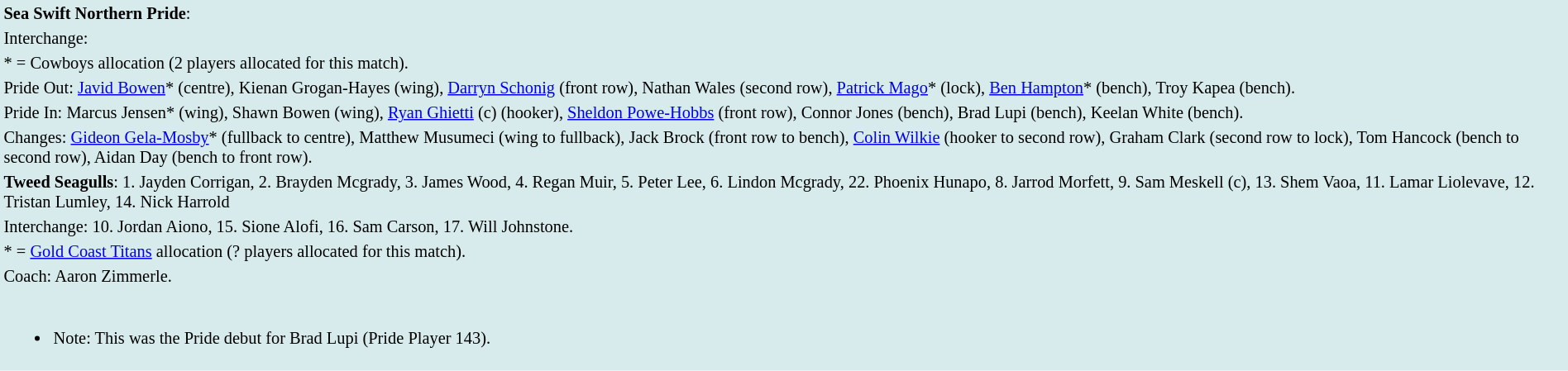<table style="background:#d7ebed; font-size:85%; width:100%;">
<tr>
<td><strong>Sea Swift Northern Pride</strong>:            </td>
</tr>
<tr>
<td>Interchange:    </td>
</tr>
<tr>
<td>* = Cowboys allocation (2 players allocated for this match).</td>
</tr>
<tr>
<td>Pride Out: <a href='#'>Javid Bowen</a>* (centre), Kienan Grogan-Hayes (wing), <a href='#'>Darryn Schonig</a> (front row), Nathan Wales (second row), <a href='#'>Patrick Mago</a>* (lock), <a href='#'>Ben Hampton</a>* (bench), Troy Kapea (bench).</td>
</tr>
<tr>
<td>Pride In: Marcus Jensen* (wing), Shawn Bowen (wing), <a href='#'>Ryan Ghietti</a> (c) (hooker), <a href='#'>Sheldon Powe-Hobbs</a> (front row), Connor Jones (bench), Brad Lupi (bench), Keelan White (bench).</td>
</tr>
<tr>
<td>Changes: <a href='#'>Gideon Gela-Mosby</a>* (fullback to centre), Matthew Musumeci (wing to fullback), Jack Brock (front row to bench), <a href='#'>Colin Wilkie</a> (hooker to second row), Graham Clark (second row to lock), Tom Hancock (bench to second row), Aidan Day (bench to front row).</td>
</tr>
<tr>
<td><strong>Tweed Seagulls</strong>: 1. Jayden Corrigan, 2. Brayden Mcgrady, 3. James Wood, 4. Regan Muir, 5. Peter Lee, 6. Lindon Mcgrady, 22. Phoenix Hunapo, 8. Jarrod Morfett, 9. Sam Meskell (c), 13. Shem Vaoa, 11. Lamar Liolevave, 12. Tristan Lumley, 14. Nick Harrold</td>
</tr>
<tr>
<td>Interchange: 10. Jordan Aiono, 15. Sione Alofi, 16. Sam Carson, 17. Will Johnstone.</td>
</tr>
<tr>
<td>* = <a href='#'>Gold Coast Titans</a> allocation (? players allocated for this match).</td>
</tr>
<tr>
<td>Coach: Aaron Zimmerle.</td>
</tr>
<tr>
<td><br><ul><li>Note: This was the Pride debut for Brad Lupi (Pride Player 143).</li></ul></td>
</tr>
<tr>
</tr>
</table>
